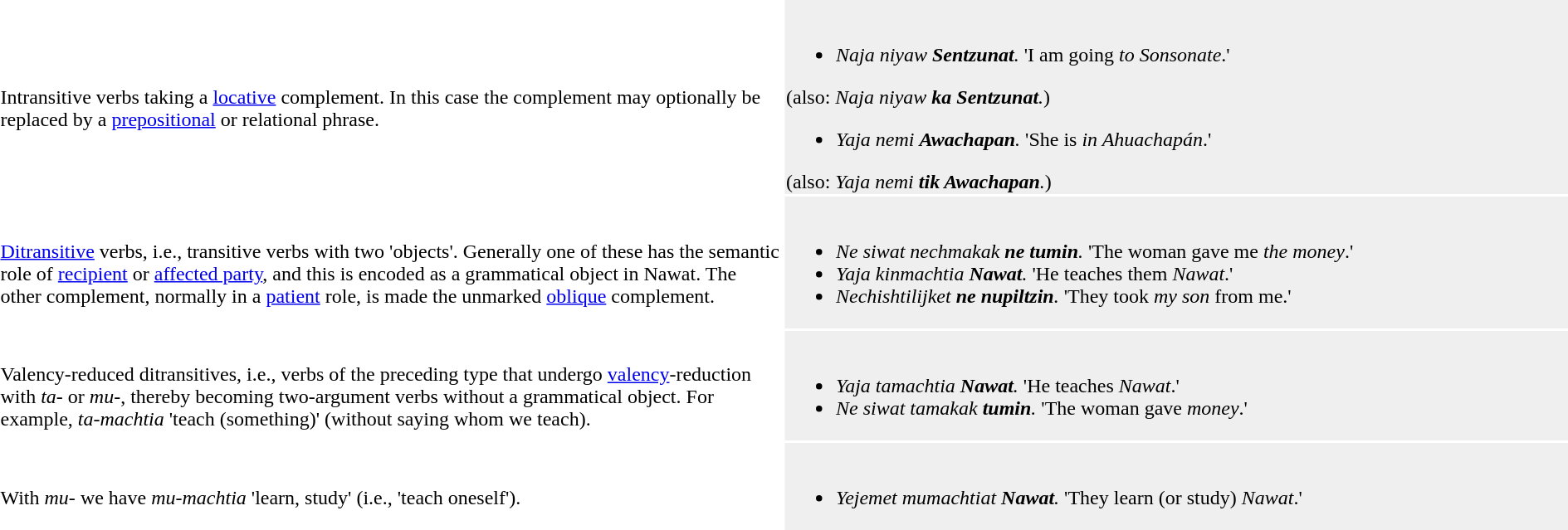<table>
<tr>
<td width="50%"><br>Intransitive verbs taking a <a href='#'>locative</a> complement. In this case the complement may optionally be replaced by a <a href='#'>prepositional</a> or relational phrase.</td>
<td width="50%"; style="background:#efefef;"><br><ul><li><em>Naja niyaw <strong>Sentzunat</strong>.</em> 'I am going <em>to Sonsonate</em>.'</li></ul>(also: <em>Naja niyaw <strong>ka Sentzunat</strong>.</em>)<ul><li><em>Yaja nemi <strong>Awachapan</strong>.</em> 'She is <em>in Ahuachapán</em>.'</li></ul>(also: <em>Yaja nemi <strong>tik Awachapan</strong>.</em>)</td>
</tr>
<tr>
<td width="50%"><br><a href='#'>Ditransitive</a> verbs, i.e., transitive verbs with two 'objects'. Generally one of these has the semantic role of <a href='#'>recipient</a> or <a href='#'>affected party</a>, and this is encoded as a grammatical object in Nawat. The other complement, normally in a <a href='#'>patient</a> role, is made the unmarked <a href='#'>oblique</a> complement.</td>
<td width="50%"; style="background:#efefef;"><br><ul><li><em>Ne siwat nechmakak <strong>ne tumin</strong>.</em> 'The woman gave me <em>the money</em>.'</li><li><em>Yaja kinmachtia <strong>Nawat</strong>.</em> 'He teaches them <em>Nawat</em>.'</li><li><em>Nechishtilijket <strong>ne nupiltzin</strong>.</em> 'They took <em>my son</em> from me.'</li></ul></td>
</tr>
<tr>
<td width="50%"><br>Valency-reduced ditransitives, i.e., verbs of the preceding type that undergo <a href='#'>valency</a>-reduction with <em>ta-</em> or <em>mu-</em>, thereby becoming two-argument verbs without a grammatical object. For example, <em>ta-machtia</em> 'teach (something)' (without saying whom we teach).</td>
<td width="50%"; style="background:#efefef;"><br><ul><li><em>Yaja tamachtia <strong>Nawat</strong>.</em> 'He teaches <em>Nawat</em>.'</li><li><em>Ne siwat tamakak <strong>tumin</strong>.</em> 'The woman gave <em>money</em>.'</li></ul></td>
</tr>
<tr>
<td width="50%"><br>With <em>mu-</em> we have <em>mu-machtia</em> 'learn, study' (i.e., 'teach oneself').</td>
<td width="50%"; style="background:#efefef;"><br><ul><li><em>Yejemet mumachtiat <strong>Nawat</strong>.</em> 'They learn (or study) <em>Nawat</em>.'</li></ul></td>
</tr>
</table>
